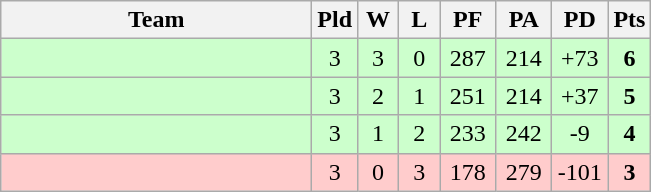<table class="wikitable" style="text-align:center;">
<tr>
<th width=200>Team</th>
<th width=20>Pld</th>
<th width=20>W</th>
<th width=20>L</th>
<th width=30>PF</th>
<th width=30>PA</th>
<th width=30>PD</th>
<th width=20>Pts</th>
</tr>
<tr bgcolor="#ccffcc">
<td align="left"></td>
<td>3</td>
<td>3</td>
<td>0</td>
<td>287</td>
<td>214</td>
<td>+73</td>
<td><strong>6</strong></td>
</tr>
<tr bgcolor="#ccffcc">
<td align=left></td>
<td>3</td>
<td>2</td>
<td>1</td>
<td>251</td>
<td>214</td>
<td>+37</td>
<td><strong>5</strong></td>
</tr>
<tr bgcolor="#ccffcc">
<td align=left></td>
<td>3</td>
<td>1</td>
<td>2</td>
<td>233</td>
<td>242</td>
<td>-9</td>
<td><strong>4</strong></td>
</tr>
<tr bgcolor=#ffcccc>
<td align=left></td>
<td>3</td>
<td>0</td>
<td>3</td>
<td>178</td>
<td>279</td>
<td>-101</td>
<td><strong>3</strong></td>
</tr>
</table>
